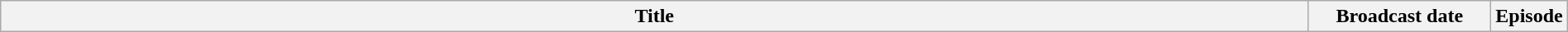<table class="wikitable plainrowheaders" style="width:100%; margin:auto;">
<tr>
<th>Title</th>
<th width="140">Broadcast date</th>
<th width="40">Episode<br></th>
</tr>
</table>
